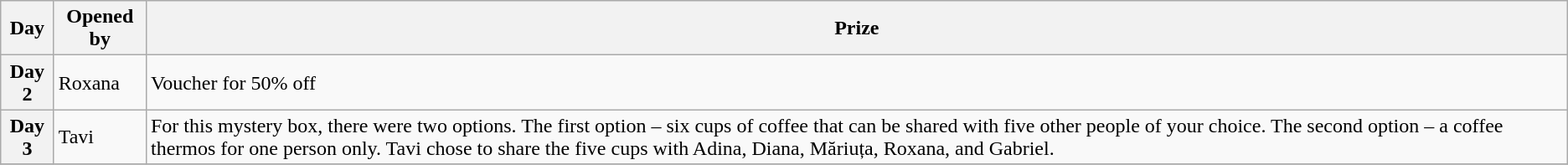<table class="wikitable">
<tr>
<th>Day</th>
<th>Opened by</th>
<th>Prize</th>
</tr>
<tr>
<th>Day 2</th>
<td>Roxana</td>
<td>Voucher for 50% off</td>
</tr>
<tr>
<th>Day 3</th>
<td>Tavi</td>
<td>For this mystery box, there were two options. The first option – six cups of coffee that can be shared with five other people of your choice. The second option – a coffee thermos for one person only. Tavi chose to share the five cups with Adina, Diana, Măriuța, Roxana, and Gabriel.</td>
</tr>
<tr>
</tr>
</table>
